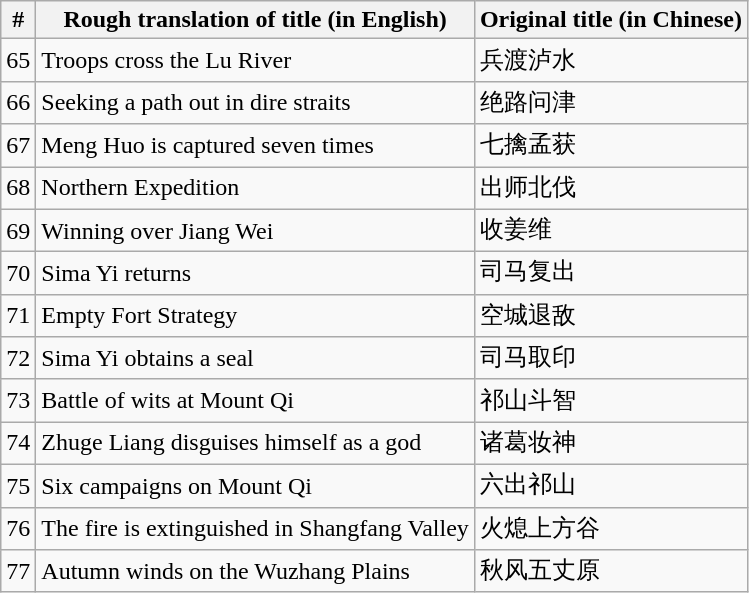<table class="wikitable">
<tr>
<th>#</th>
<th>Rough translation of title (in English)</th>
<th>Original title (in Chinese)</th>
</tr>
<tr>
<td>65</td>
<td>Troops cross the Lu River</td>
<td>兵渡泸水</td>
</tr>
<tr>
<td>66</td>
<td>Seeking a path out in dire straits</td>
<td>绝路问津</td>
</tr>
<tr>
<td>67</td>
<td>Meng Huo is captured seven times</td>
<td>七擒孟获</td>
</tr>
<tr>
<td>68</td>
<td>Northern Expedition</td>
<td>出师北伐</td>
</tr>
<tr>
<td>69</td>
<td>Winning over Jiang Wei</td>
<td>收姜维</td>
</tr>
<tr>
<td>70</td>
<td>Sima Yi returns</td>
<td>司马复出</td>
</tr>
<tr>
<td>71</td>
<td>Empty Fort Strategy</td>
<td>空城退敌</td>
</tr>
<tr>
<td>72</td>
<td>Sima Yi obtains a seal</td>
<td>司马取印</td>
</tr>
<tr>
<td>73</td>
<td>Battle of wits at Mount Qi</td>
<td>祁山斗智</td>
</tr>
<tr>
<td>74</td>
<td>Zhuge Liang disguises himself as a god</td>
<td>诸葛妆神</td>
</tr>
<tr>
<td>75</td>
<td>Six campaigns on Mount Qi</td>
<td>六出祁山</td>
</tr>
<tr>
<td>76</td>
<td>The fire is extinguished in Shangfang Valley</td>
<td>火熄上方谷</td>
</tr>
<tr>
<td>77</td>
<td>Autumn winds on the Wuzhang Plains</td>
<td>秋风五丈原</td>
</tr>
</table>
